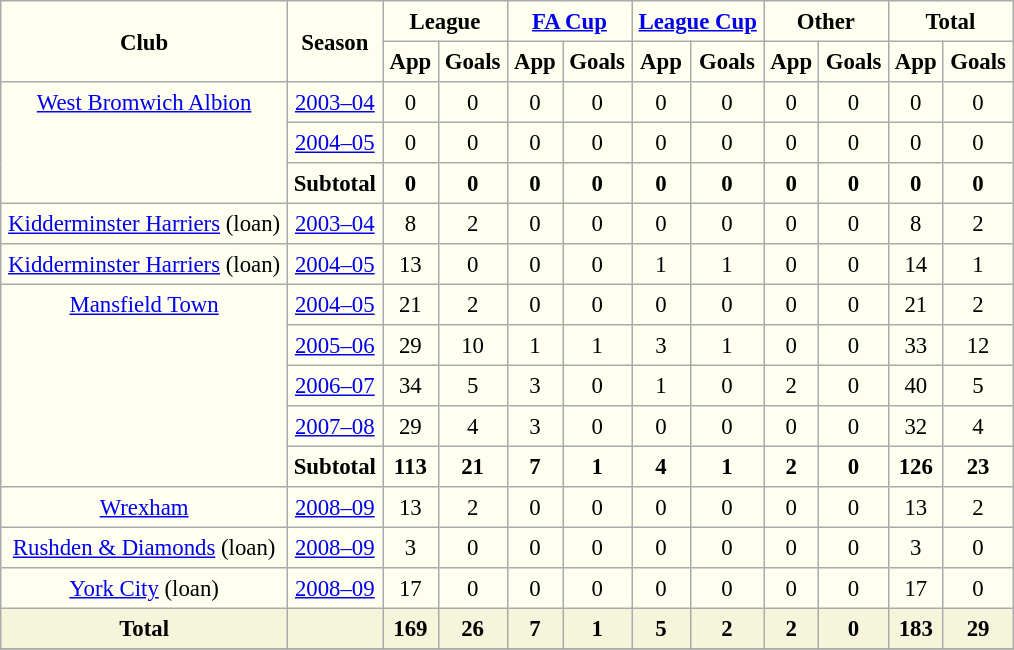<table border=1 align=center cellpadding=4 cellspacing=2 style="background: ivory; font-size: 95%; border: 1px #aaaaaa solid; border-collapse: collapse; clear:center">
<tr>
<th rowspan="2">Club</th>
<th rowspan="2">Season</th>
<th colspan="2">League</th>
<th colspan="2"><a href='#'>FA Cup</a></th>
<th colspan="2"><a href='#'>League Cup</a></th>
<th colspan="2">Other</th>
<th colspan="2">Total</th>
</tr>
<tr>
<th>App</th>
<th>Goals</th>
<th>App</th>
<th>Goals</th>
<th>App</th>
<th>Goals</th>
<th>App</th>
<th>Goals</th>
<th>App</th>
<th>Goals</th>
</tr>
<tr align=center>
<td rowspan="3" valign=top><a href='#'>West Bromwich Albion</a></td>
<td><a href='#'>2003–04</a></td>
<td>0</td>
<td>0</td>
<td>0</td>
<td>0</td>
<td>0</td>
<td>0</td>
<td>0</td>
<td>0</td>
<td>0</td>
<td>0</td>
</tr>
<tr align=center>
<td><a href='#'>2004–05</a></td>
<td>0</td>
<td>0</td>
<td>0</td>
<td>0</td>
<td>0</td>
<td>0</td>
<td>0</td>
<td>0</td>
<td>0</td>
<td>0</td>
</tr>
<tr>
<th>Subtotal</th>
<th>0</th>
<th>0</th>
<th>0</th>
<th>0</th>
<th>0</th>
<th>0</th>
<th>0</th>
<th>0</th>
<th>0</th>
<th>0</th>
</tr>
<tr align=center>
<td rowspan="1" valign=top><a href='#'>Kidderminster Harriers</a> (loan)</td>
<td><a href='#'>2003–04</a></td>
<td>8</td>
<td>2</td>
<td>0</td>
<td>0</td>
<td>0</td>
<td>0</td>
<td>0</td>
<td>0</td>
<td>8</td>
<td>2</td>
</tr>
<tr align=center>
<td rowspan="1" valign=top><a href='#'>Kidderminster Harriers</a> (loan)</td>
<td><a href='#'>2004–05</a></td>
<td>13</td>
<td>0</td>
<td>0</td>
<td>0</td>
<td>1</td>
<td>1</td>
<td>0</td>
<td>0</td>
<td>14</td>
<td>1</td>
</tr>
<tr align=center>
<td rowspan="5" valign=top><a href='#'>Mansfield Town</a></td>
<td><a href='#'>2004–05</a></td>
<td>21</td>
<td>2</td>
<td>0</td>
<td>0</td>
<td>0</td>
<td>0</td>
<td>0</td>
<td>0</td>
<td>21</td>
<td>2</td>
</tr>
<tr align=center>
<td><a href='#'>2005–06</a></td>
<td>29</td>
<td>10</td>
<td>1</td>
<td>1</td>
<td>3</td>
<td>1</td>
<td>0</td>
<td>0</td>
<td>33</td>
<td>12</td>
</tr>
<tr align=center>
<td><a href='#'>2006–07</a></td>
<td>34</td>
<td>5</td>
<td>3</td>
<td>0</td>
<td>1</td>
<td>0</td>
<td>2</td>
<td>0</td>
<td>40</td>
<td>5</td>
</tr>
<tr align=center>
<td><a href='#'>2007–08</a></td>
<td>29</td>
<td>4</td>
<td>3</td>
<td>0</td>
<td>0</td>
<td>0</td>
<td>0</td>
<td>0</td>
<td>32</td>
<td>4</td>
</tr>
<tr>
<th>Subtotal</th>
<th>113</th>
<th>21</th>
<th>7</th>
<th>1</th>
<th>4</th>
<th>1</th>
<th>2</th>
<th>0</th>
<th>126</th>
<th>23</th>
</tr>
<tr align=center>
<td rowspan="1" valign=top><a href='#'>Wrexham</a></td>
<td><a href='#'>2008–09</a></td>
<td>13</td>
<td>2</td>
<td>0</td>
<td>0</td>
<td>0</td>
<td>0</td>
<td>0</td>
<td>0</td>
<td>13</td>
<td>2</td>
</tr>
<tr align=center>
<td rowspan="1" valign=top><a href='#'>Rushden & Diamonds</a> (loan)</td>
<td><a href='#'>2008–09</a></td>
<td>3</td>
<td>0</td>
<td>0</td>
<td>0</td>
<td>0</td>
<td>0</td>
<td>0</td>
<td>0</td>
<td>3</td>
<td>0</td>
</tr>
<tr align=center>
<td rowspan="1" valign=top><a href='#'>York City</a> (loan)</td>
<td><a href='#'>2008–09</a></td>
<td>17</td>
<td>0</td>
<td>0</td>
<td>0</td>
<td>0</td>
<td>0</td>
<td>0</td>
<td>0</td>
<td>17</td>
<td>0</td>
</tr>
<tr>
<th style="background:beige">Total</th>
<th style="background:beige" colspan="1"></th>
<th style="background:beige">169</th>
<th style="background:beige">26</th>
<th style="background:beige">7</th>
<th style="background:beige">1</th>
<th style="background:beige">5</th>
<th style="background:beige">2</th>
<th style="background:beige">2</th>
<th style="background:beige">0</th>
<th style="background:beige">183</th>
<th style="background:beige">29</th>
</tr>
<tr>
</tr>
</table>
